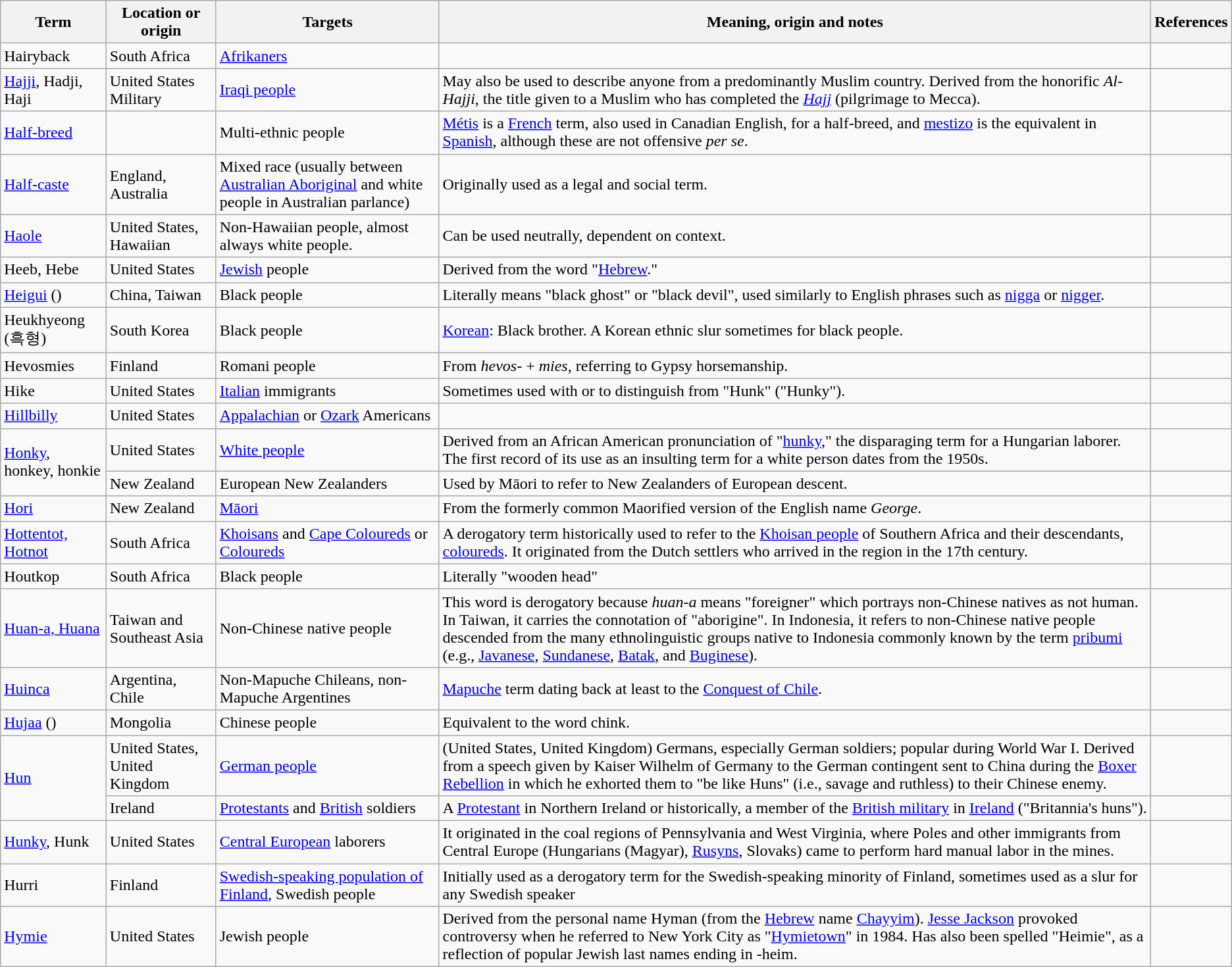<table class="wikitable">
<tr>
<th>Term</th>
<th>Location or origin</th>
<th>Targets</th>
<th>Meaning, origin and notes</th>
<th>References</th>
</tr>
<tr>
<td>Hairyback</td>
<td>South Africa</td>
<td><a href='#'>Afrikaners</a></td>
<td></td>
<td></td>
</tr>
<tr>
<td><a href='#'>Hajji</a>, Hadji, Haji</td>
<td>United States Military</td>
<td><a href='#'>Iraqi people</a></td>
<td>May also be used to describe anyone from a predominantly Muslim country. Derived from the honorific <em>Al-Hajji</em>, the title given to a Muslim who has completed the <em><a href='#'>Hajj</a></em> (pilgrimage to Mecca).</td>
<td></td>
</tr>
<tr>
<td><a href='#'>Half-breed</a></td>
<td></td>
<td>Multi-ethnic people</td>
<td><a href='#'>Métis</a> is a <a href='#'>French</a> term, also used in Canadian English, for a half-breed, and <a href='#'>mestizo</a> is the equivalent in <a href='#'>Spanish</a>, although these are not offensive <em>per se</em>.</td>
<td><br></td>
</tr>
<tr>
<td><a href='#'>Half-caste</a></td>
<td>England, Australia</td>
<td>Mixed race (usually between <a href='#'>Australian Aboriginal</a> and white people in Australian parlance)</td>
<td>Originally used as a legal and social term.</td>
<td></td>
</tr>
<tr>
<td><a href='#'>Haole</a></td>
<td>United States, Hawaiian</td>
<td>Non-Hawaiian people, almost always white people.</td>
<td>Can be used neutrally, dependent on context.</td>
<td></td>
</tr>
<tr>
<td>Heeb, Hebe</td>
<td>United States</td>
<td><a href='#'>Jewish</a> people</td>
<td>Derived from the word "<a href='#'>Hebrew</a>."</td>
<td></td>
</tr>
<tr>
<td><a href='#'>Heigui</a> ()</td>
<td>China, Taiwan</td>
<td>Black people</td>
<td>Literally means "black ghost" or "black devil", used similarly to English phrases such as <a href='#'>nigga</a> or <a href='#'>nigger</a>.</td>
<td></td>
</tr>
<tr>
<td>Heukhyeong (흑형)</td>
<td>South Korea</td>
<td>Black people</td>
<td><a href='#'>Korean</a>: Black brother. A Korean ethnic slur sometimes for black people.</td>
<td></td>
</tr>
<tr>
<td>Hevosmies</td>
<td>Finland</td>
<td>Romani people</td>
<td>From <em>hevos-</em> + <em>mies</em>, referring to Gypsy horsemanship.</td>
<td></td>
</tr>
<tr>
<td>Hike</td>
<td>United States</td>
<td><a href='#'>Italian</a> immigrants</td>
<td>Sometimes used with or to distinguish from "Hunk" ("Hunky").</td>
<td></td>
</tr>
<tr>
<td><a href='#'>Hillbilly</a></td>
<td>United States</td>
<td><a href='#'>Appalachian</a> or <a href='#'>Ozark</a> Americans</td>
<td></td>
<td></td>
</tr>
<tr>
<td rowspan="2"><a href='#'>Honky</a>, honkey, honkie</td>
<td>United States</td>
<td><a href='#'>White people</a></td>
<td>Derived from an African American pronunciation of "<a href='#'>hunky</a>," the disparaging term for a Hungarian laborer. The first record of its use as an insulting term for a white person dates from the 1950s.</td>
<td></td>
</tr>
<tr>
<td>New Zealand</td>
<td>European New Zealanders</td>
<td>Used by Māori to refer to New Zealanders of European descent.</td>
<td></td>
</tr>
<tr>
<td><a href='#'>Hori</a></td>
<td>New Zealand</td>
<td><a href='#'>Māori</a></td>
<td>From the formerly common Maorified version of the English name <em>George</em>.</td>
<td></td>
</tr>
<tr>
<td><a href='#'>Hottentot, Hotnot</a></td>
<td>South Africa</td>
<td><a href='#'>Khoisans</a> and <a href='#'>Cape Coloureds</a> or <a href='#'>Coloureds</a></td>
<td>A derogatory term historically used to refer to the <a href='#'>Khoisan people</a> of Southern Africa and their descendants, <a href='#'>coloureds</a>. It originated from the Dutch settlers who arrived in the region in the 17th century.</td>
<td></td>
</tr>
<tr>
<td>Houtkop</td>
<td>South Africa</td>
<td>Black people</td>
<td>Literally "wooden head"</td>
<td></td>
</tr>
<tr>
<td><a href='#'>Huan-a, Huana</a></td>
<td>Taiwan and Southeast Asia</td>
<td>Non-Chinese native people</td>
<td>This word is derogatory because <em>huan-a</em> means "foreigner" which portrays non-Chinese natives as not human. In Taiwan, it carries the connotation of "aborigine". In Indonesia, it refers to non-Chinese native people descended from the many ethnolinguistic groups native to Indonesia commonly known by the term <a href='#'>pribumi</a> (e.g., <a href='#'>Javanese</a>, <a href='#'>Sundanese</a>, <a href='#'>Batak</a>, and <a href='#'>Buginese</a>).</td>
<td></td>
</tr>
<tr>
<td><a href='#'>Huinca</a></td>
<td>Argentina, Chile</td>
<td>Non-Mapuche Chileans, non-Mapuche Argentines</td>
<td><a href='#'>Mapuche</a> term dating back at least to the <a href='#'>Conquest of Chile</a>.</td>
<td></td>
</tr>
<tr>
<td><a href='#'>Hujaa</a> ()</td>
<td>Mongolia</td>
<td>Chinese people</td>
<td>Equivalent to the word chink.</td>
<td></td>
</tr>
<tr>
<td rowspan="2"><a href='#'>Hun</a></td>
<td>United States, United Kingdom</td>
<td><a href='#'>German people</a></td>
<td>(United States, United Kingdom) Germans, especially German soldiers; popular during World War I. Derived from a speech given by Kaiser Wilhelm of Germany to the German contingent sent to China during the <a href='#'>Boxer Rebellion</a> in which he exhorted them to "be like Huns" (i.e., savage and ruthless) to their Chinese enemy.</td>
<td></td>
</tr>
<tr>
<td>Ireland</td>
<td><a href='#'>Protestants</a> and <a href='#'>British</a> soldiers</td>
<td>A <a href='#'>Protestant</a> in Northern Ireland or historically, a member of the <a href='#'>British military</a> in <a href='#'>Ireland</a> ("Britannia's huns").</td>
<td></td>
</tr>
<tr>
<td><a href='#'>Hunky</a>, Hunk</td>
<td>United States</td>
<td><a href='#'>Central European</a> laborers</td>
<td>It originated in the coal regions of Pennsylvania and West Virginia, where Poles and other immigrants from Central Europe (Hungarians (Magyar), <a href='#'>Rusyns</a>, Slovaks) came to perform hard manual labor in the mines.</td>
<td></td>
</tr>
<tr>
<td>Hurri</td>
<td>Finland</td>
<td><a href='#'>Swedish-speaking population of Finland</a>, Swedish people</td>
<td>Initially used as a derogatory term for the Swedish-speaking minority of Finland, sometimes used as a slur for any Swedish speaker</td>
<td></td>
</tr>
<tr>
<td><a href='#'>Hymie</a></td>
<td>United States</td>
<td>Jewish people</td>
<td>Derived from the personal name Hyman (from the <a href='#'>Hebrew</a> name <a href='#'>Chayyim</a>). <a href='#'>Jesse Jackson</a> provoked controversy when he referred to New York City as "<a href='#'>Hymietown</a>" in 1984. Has also been spelled "Heimie", as a reflection of popular Jewish last names ending in -heim.</td>
<td></td>
</tr>
</table>
